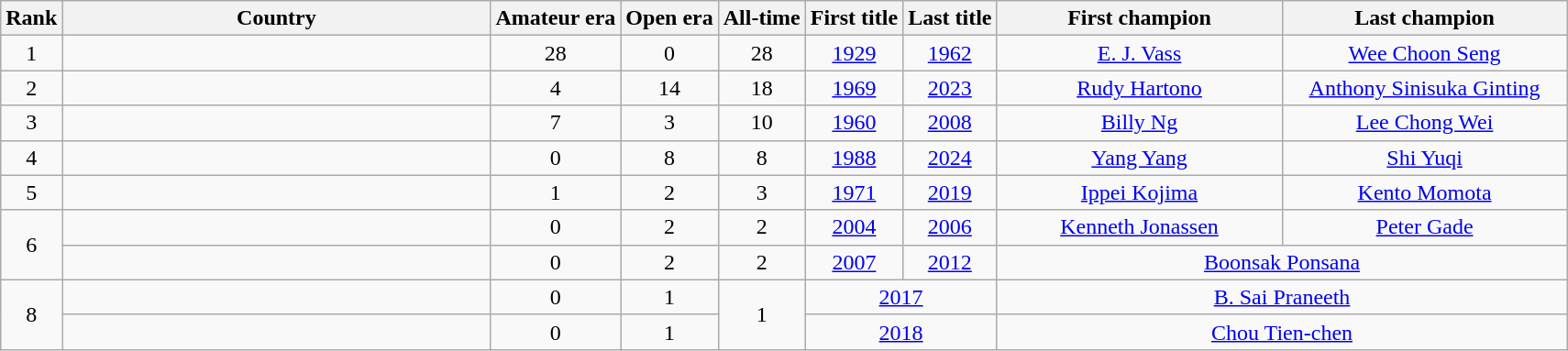<table class="wikitable sortable">
<tr>
<th>Rank</th>
<th style=width:19em>Country</th>
<th>Amateur era</th>
<th>Open era</th>
<th>All-time</th>
<th>First title</th>
<th>Last title</th>
<th width=200>First champion</th>
<th width=200>Last champion</th>
</tr>
<tr>
<td align=center>1</td>
<td></td>
<td align=center>28</td>
<td align=center>0</td>
<td align=center>28</td>
<td align=center><a href='#'>1929</a></td>
<td align=center><a href='#'>1962</a></td>
<td align=center><a href='#'>E. J. Vass</a></td>
<td align=center><a href='#'>Wee Choon Seng</a></td>
</tr>
<tr>
<td align=center>2</td>
<td></td>
<td align=center>4</td>
<td align=center>14</td>
<td align=center>18</td>
<td align=center><a href='#'>1969</a></td>
<td align=center><a href='#'>2023</a></td>
<td align=center><a href='#'>Rudy Hartono</a></td>
<td align=center><a href='#'>Anthony Sinisuka Ginting</a></td>
</tr>
<tr>
<td align=center>3</td>
<td></td>
<td align=center>7</td>
<td align=center>3</td>
<td align=center>10</td>
<td align=center><a href='#'>1960</a></td>
<td align=center><a href='#'>2008</a></td>
<td align=center><a href='#'>Billy Ng</a></td>
<td align=center><a href='#'>Lee Chong Wei</a></td>
</tr>
<tr>
<td align=center>4</td>
<td></td>
<td align=center>0</td>
<td align=center>8</td>
<td align=center>8</td>
<td align=center><a href='#'>1988</a></td>
<td align=center><a href='#'>2024</a></td>
<td align=center><a href='#'>Yang Yang</a></td>
<td align=center><a href='#'>Shi Yuqi</a></td>
</tr>
<tr>
<td align=center>5</td>
<td></td>
<td align=center>1</td>
<td align=center>2</td>
<td align=center>3</td>
<td align=center><a href='#'>1971</a></td>
<td align=center><a href='#'>2019</a></td>
<td align=center><a href='#'>Ippei Kojima</a></td>
<td align=center><a href='#'>Kento Momota</a></td>
</tr>
<tr>
<td rowspan=2 align=center>6</td>
<td></td>
<td align=center>0</td>
<td align=center>2</td>
<td align=center>2</td>
<td align=center><a href='#'>2004</a></td>
<td align=center><a href='#'>2006</a></td>
<td align=center><a href='#'>Kenneth Jonassen</a></td>
<td align=center><a href='#'>Peter Gade</a></td>
</tr>
<tr>
<td></td>
<td align=center>0</td>
<td align=center>2</td>
<td align=center>2</td>
<td align=center><a href='#'>2007</a></td>
<td align=center><a href='#'>2012</a></td>
<td colspan="2" align=center><a href='#'>Boonsak Ponsana</a></td>
</tr>
<tr>
<td rowspan=2 align=center>8</td>
<td></td>
<td align=center>0</td>
<td align=center>1</td>
<td rowspan=3 align=center>1</td>
<td colspan="2" align=center><a href='#'>2017</a></td>
<td colspan="2" align=center><a href='#'>B. Sai Praneeth</a></td>
</tr>
<tr>
<td></td>
<td align=center>0</td>
<td align=center>1</td>
<td colspan="2" align=center><a href='#'>2018</a></td>
<td colspan="2" align=center><a href='#'>Chou Tien-chen</a></td>
</tr>
</table>
